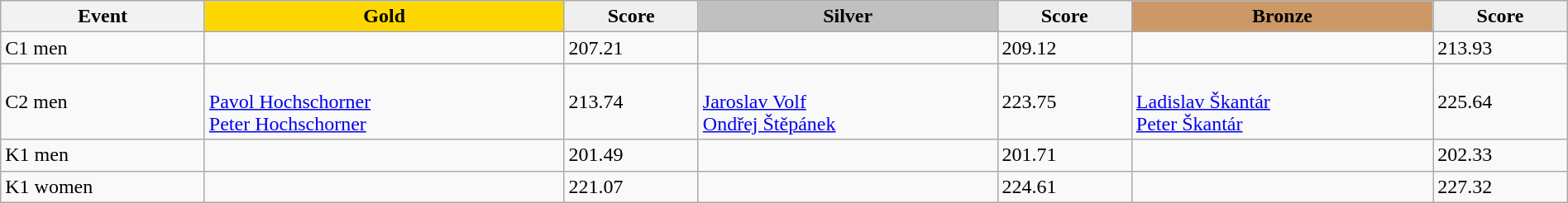<table class="wikitable" width=100%>
<tr>
<th>Event</th>
<td align=center bgcolor="gold"><strong>Gold</strong></td>
<td align=center bgcolor="EFEFEF"><strong>Score</strong></td>
<td align=center bgcolor="silver"><strong>Silver</strong></td>
<td align=center bgcolor="EFEFEF"><strong>Score</strong></td>
<td align=center bgcolor="CC9966"><strong>Bronze</strong></td>
<td align=center bgcolor="EFEFEF"><strong>Score</strong></td>
</tr>
<tr>
<td>C1 men</td>
<td></td>
<td>207.21</td>
<td></td>
<td>209.12</td>
<td></td>
<td>213.93</td>
</tr>
<tr>
<td>C2 men</td>
<td><br><a href='#'>Pavol Hochschorner</a><br><a href='#'>Peter Hochschorner</a></td>
<td>213.74</td>
<td><br><a href='#'>Jaroslav Volf</a><br><a href='#'>Ondřej Štěpánek</a></td>
<td>223.75</td>
<td><br><a href='#'>Ladislav Škantár</a><br><a href='#'>Peter Škantár</a></td>
<td>225.64</td>
</tr>
<tr>
<td>K1 men</td>
<td></td>
<td>201.49</td>
<td></td>
<td>201.71</td>
<td></td>
<td>202.33</td>
</tr>
<tr>
<td>K1 women</td>
<td></td>
<td>221.07</td>
<td></td>
<td>224.61</td>
<td></td>
<td>227.32</td>
</tr>
</table>
